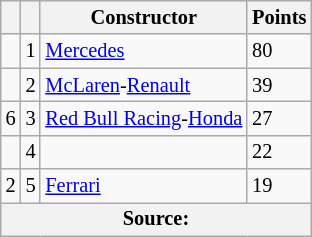<table class="wikitable" style="font-size: 85%;">
<tr>
<th scope="col"></th>
<th scope="col"></th>
<th scope="col">Constructor</th>
<th scope="col">Points</th>
</tr>
<tr>
<td align="left"></td>
<td align="center">1</td>
<td> <a href='#'>Mercedes</a></td>
<td align="left">80</td>
</tr>
<tr>
<td align="left"></td>
<td align="center">2</td>
<td> <a href='#'>McLaren</a>-<a href='#'>Renault</a></td>
<td align="left">39</td>
</tr>
<tr>
<td align="left"> 6</td>
<td align="center">3</td>
<td> <a href='#'>Red Bull Racing</a>-<a href='#'>Honda</a></td>
<td align="left">27</td>
</tr>
<tr>
<td align="left"></td>
<td align="center">4</td>
<td> </td>
<td align="left">22</td>
</tr>
<tr>
<td align="left"> 2</td>
<td align="center">5</td>
<td> <a href='#'>Ferrari</a></td>
<td align="left">19</td>
</tr>
<tr>
<th colspan=4>Source:</th>
</tr>
</table>
